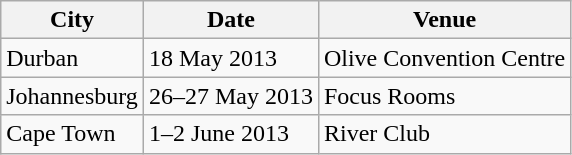<table class="wikitable sortable">
<tr>
<th>City</th>
<th>Date</th>
<th>Venue</th>
</tr>
<tr>
<td>Durban</td>
<td>18 May 2013</td>
<td>Olive Convention Centre</td>
</tr>
<tr>
<td>Johannesburg</td>
<td>26–27 May 2013</td>
<td>Focus Rooms</td>
</tr>
<tr>
<td>Cape Town</td>
<td>1–2 June 2013</td>
<td>River Club</td>
</tr>
</table>
